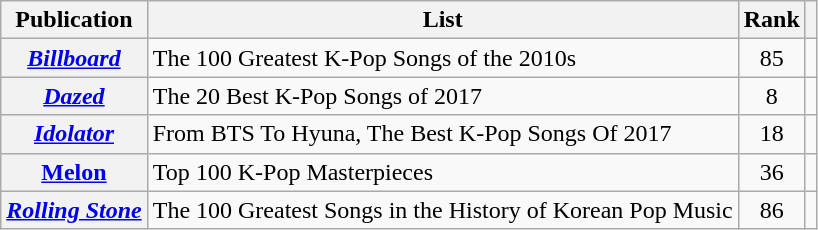<table class="wikitable sortable plainrowheaders">
<tr>
<th scope="col">Publication</th>
<th scope="col" class="unsortable">List</th>
<th scope="col">Rank</th>
<th scope="col" class="unsortable"></th>
</tr>
<tr>
<th scope="row"><em><a href='#'>Billboard</a></em></th>
<td>The 100 Greatest K-Pop Songs of the 2010s</td>
<td style="text-align:center">85</td>
<td style="text-align:center"></td>
</tr>
<tr>
<th scope="row"><em><a href='#'>Dazed</a></em></th>
<td>The 20 Best K-Pop Songs of 2017</td>
<td style="text-align:center">8</td>
<td style="text-align:center"></td>
</tr>
<tr>
<th scope="row"><em><a href='#'>Idolator</a></em></th>
<td>From BTS To Hyuna, The Best K-Pop Songs Of 2017</td>
<td style="text-align:center">18</td>
<td style="text-align:center"></td>
</tr>
<tr>
<th scope="row"><a href='#'>Melon</a></th>
<td>Top 100 K-Pop Masterpieces</td>
<td style="text-align:center">36</td>
<td style="text-align:center"></td>
</tr>
<tr>
<th scope="row"><em><a href='#'>Rolling Stone</a></em></th>
<td>The 100 Greatest Songs in the History of Korean Pop Music</td>
<td style="text-align:center">86</td>
<td style="text-align:center"></td>
</tr>
</table>
